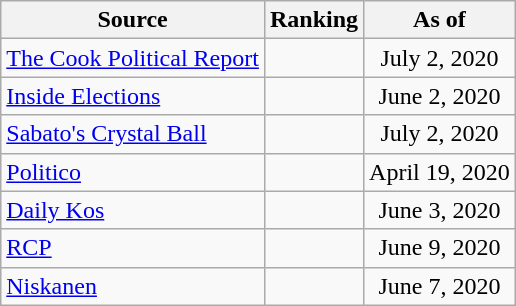<table class="wikitable" style="text-align:center">
<tr>
<th>Source</th>
<th>Ranking</th>
<th>As of</th>
</tr>
<tr>
<td align=left><a href='#'>The Cook Political Report</a></td>
<td></td>
<td>July 2, 2020</td>
</tr>
<tr>
<td align=left><a href='#'>Inside Elections</a></td>
<td></td>
<td>June 2, 2020</td>
</tr>
<tr>
<td align=left><a href='#'>Sabato's Crystal Ball</a></td>
<td></td>
<td>July 2, 2020</td>
</tr>
<tr>
<td align="left"><a href='#'>Politico</a></td>
<td></td>
<td>April 19, 2020</td>
</tr>
<tr>
<td align="left"><a href='#'>Daily Kos</a></td>
<td></td>
<td>June 3, 2020</td>
</tr>
<tr>
<td align="left"><a href='#'>RCP</a></td>
<td></td>
<td>June 9, 2020</td>
</tr>
<tr>
<td align="left"><a href='#'>Niskanen</a></td>
<td></td>
<td>June 7, 2020</td>
</tr>
</table>
